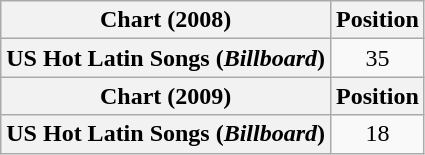<table class="wikitable plainrowheaders" style="text-align:center">
<tr>
<th scope="col">Chart (2008)</th>
<th scope="col">Position</th>
</tr>
<tr>
<th scope="row">US Hot Latin Songs (<em>Billboard</em>)</th>
<td>35</td>
</tr>
<tr>
<th scope="col">Chart (2009)</th>
<th scope="col">Position</th>
</tr>
<tr>
<th scope="row">US Hot Latin Songs (<em>Billboard</em>)</th>
<td>18</td>
</tr>
</table>
